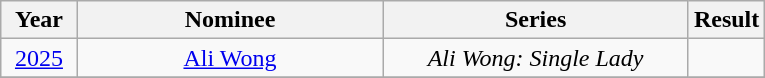<table class="wikitable" style="text-align: center">
<tr>
<th style="width:10%;">Year</th>
<th style="width:40%;">Nominee</th>
<th style="width:40%;">Series</th>
<th style="width:10%;">Result</th>
</tr>
<tr>
<td><a href='#'>2025</a></td>
<td><a href='#'>Ali Wong</a></td>
<td><em>Ali Wong: Single Lady</em></td>
<td></td>
</tr>
<tr>
</tr>
</table>
